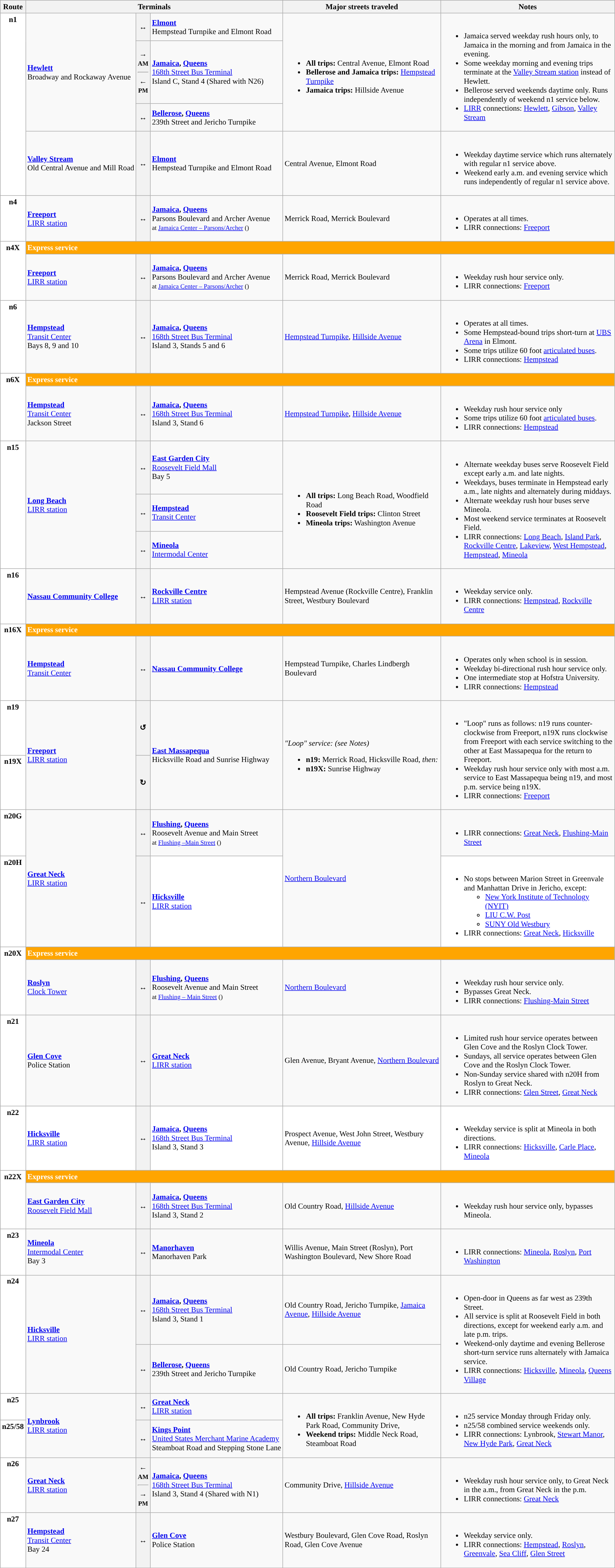<table class=wikitable style="font-size: 90%;" |>
<tr>
<th>Route</th>
<th colspan=3>Terminals</th>
<th style="width:290px;">Major streets traveled</th>
<th style="width:320px;">Notes</th>
</tr>
<tr>
<td rowspan=4  style="text-align:center; background:white; color:black; vertical-align:top;"><div><strong>n1</strong></div></td>
<td rowspan="3"><strong><a href='#'>Hewlett</a></strong><br>Broadway and Rockaway Avenue</td>
<th><span>↔</span></th>
<td><strong><a href='#'>Elmont</a></strong><br>Hempstead Turnpike and Elmont Road</td>
<td rowspan=3><br><ul><li><strong>All trips:</strong> Central Avenue, Elmont Road</li><li><strong>Bellerose and Jamaica trips:</strong> <a href='#'>Hempstead Turnpike</a></li><li><strong>Jamaica trips:</strong> Hillside Avenue</li></ul></td>
<td rowspan=3><br><ul><li>Jamaica served weekday rush hours only, to Jamaica in the morning and from Jamaica in the evening.</li><li>Some weekday morning and evening trips terminate at the <a href='#'>Valley Stream station</a> instead of Hewlett.</li><li>Bellerose served weekends daytime only. Runs independently of weekend n1 service below.</li><li><a href='#'>LIRR</a> connections: <a href='#'>Hewlett</a>, <a href='#'>Gibson</a>, <a href='#'>Valley Stream</a></li></ul></td>
</tr>
<tr>
<th><span>→</span><br><small>AM</small><hr><span>←</span><br><small>PM</small></th>
<td><strong><a href='#'>Jamaica</a>, <a href='#'>Queens</a></strong><br><a href='#'>168th Street Bus Terminal</a><br>Island C, Stand 4 (Shared with N26)</td>
</tr>
<tr>
<th><span>↔</span></th>
<td><strong><a href='#'>Bellerose</a>, <a href='#'>Queens</a></strong><br>239th Street and Jericho Turnpike</td>
</tr>
<tr>
<td><strong><a href='#'>Valley Stream</a></strong><br>Old Central Avenue and Mill Road</td>
<th><span>↔</span></th>
<td><strong><a href='#'>Elmont</a></strong><br>Hempstead Turnpike and Elmont Road</td>
<td>Central Avenue, Elmont Road</td>
<td><br><ul><li>Weekday daytime service which runs alternately with regular n1 service above.</li><li>Weekend early a.m. and evening service which runs independently of regular n1 service above.</li></ul></td>
</tr>
<tr>
<td style="text-align:center; background:white; color:black; vertical-align:top;"><div><strong>n4</strong></div></td>
<td><strong><a href='#'>Freeport</a></strong><br><a href='#'>LIRR station</a></td>
<th><span>↔</span></th>
<td><strong><a href='#'>Jamaica</a>, <a href='#'>Queens</a></strong><br>Parsons Boulevard and Archer Avenue<br><small>at <a href='#'>Jamaica Center – Parsons/Archer</a> ()</small></td>
<td>Merrick Road, Merrick Boulevard</td>
<td><br><ul><li>Operates at all times.</li><li>LIRR connections: <a href='#'>Freeport</a></li></ul></td>
</tr>
<tr>
<td rowspan="2"  style="text-align:center; background:white; color:black; vertical-align:top;"><div><strong>n4X</strong></div></td>
<td colspan="6"  style="background:orange; color:white; text-align:left;"><strong>Express service</strong></td>
</tr>
<tr>
<td><strong><a href='#'>Freeport</a></strong><br><a href='#'>LIRR station</a></td>
<th><span>↔</span></th>
<td><strong><a href='#'>Jamaica</a>, <a href='#'>Queens</a></strong><br>Parsons Boulevard and Archer Avenue<br><small>at <a href='#'>Jamaica Center – Parsons/Archer</a> ()</small></td>
<td>Merrick Road, Merrick Boulevard</td>
<td><br><ul><li>Weekday rush hour service only.</li><li>LIRR connections: <a href='#'>Freeport</a></li></ul></td>
</tr>
<tr>
<td style="text-align:center; background:white; color:black; vertical-align:top;"><div><strong>n6</strong></div></td>
<td><strong><a href='#'>Hempstead</a></strong><br><a href='#'>Transit Center</a><br>Bays 8, 9 and 10</td>
<th><span>↔</span></th>
<td><strong><a href='#'>Jamaica</a>, <a href='#'>Queens</a></strong><br><a href='#'>168th Street Bus Terminal</a><br>Island 3, Stands 5 and 6</td>
<td><a href='#'>Hempstead Turnpike</a>, <a href='#'>Hillside Avenue</a></td>
<td><br><ul><li>Operates at all times.</li><li>Some Hempstead-bound trips short-turn at <a href='#'>UBS Arena</a> in Elmont.</li><li>Some trips utilize 60 foot <a href='#'>articulated buses</a>.</li><li>LIRR connections: <a href='#'>Hempstead</a></li></ul></td>
</tr>
<tr>
<td rowspan="2"  style="text-align:center; background:white; color:black; vertical-align:top;"><div><strong>n6X</strong></div></td>
<td colspan="6"  style="background:orange; color:white; text-align:left;"><strong>Express service</strong></td>
</tr>
<tr>
<td><strong><a href='#'>Hempstead</a></strong><br><a href='#'>Transit Center</a><br>Jackson Street</td>
<th><span>↔</span></th>
<td><strong><a href='#'>Jamaica</a>, <a href='#'>Queens</a></strong><br><a href='#'>168th Street Bus Terminal</a><br>Island 3, Stand 6</td>
<td><a href='#'>Hempstead Turnpike</a>, <a href='#'>Hillside Avenue</a></td>
<td><br><ul><li>Weekday rush hour service only</li><li>Some trips utilize 60 foot <a href='#'>articulated buses</a>.</li><li>LIRR connections: <a href='#'>Hempstead</a></li></ul></td>
</tr>
<tr>
<td rowspan=3 style="text-align:center; background:white; color:black; vertical-align:top;"><div><strong>n15</strong></div></td>
<td rowspan=3><strong><a href='#'>Long Beach</a></strong><br><a href='#'>LIRR station</a></td>
<th><span>↔</span></th>
<td><strong><a href='#'>East Garden City</a></strong><br><a href='#'>Roosevelt Field Mall</a><br>Bay 5</td>
<td rowspan=3><br><ul><li><strong>All trips:</strong> Long Beach Road, Woodfield Road</li><li><strong>Roosevelt Field trips:</strong> Clinton Street</li><li><strong>Mineola trips:</strong> Washington Avenue</li></ul></td>
<td rowspan=3><br><ul><li>Alternate weekday buses serve Roosevelt Field except early a.m. and late nights.</li><li>Weekdays, buses terminate in Hempstead early a.m., late nights and alternately during middays.</li><li>Alternate weekday rush hour buses serve Mineola.</li><li>Most weekend service terminates at Roosevelt Field.</li><li>LIRR connections: <a href='#'>Long Beach</a>, <a href='#'>Island Park</a>, <a href='#'>Rockville Centre</a>, <a href='#'>Lakeview</a>, <a href='#'>West Hempstead</a>, <a href='#'>Hempstead</a>, <a href='#'>Mineola</a></li></ul></td>
</tr>
<tr>
<th><span>↔</span></th>
<td><strong><a href='#'>Hempstead</a></strong><br><a href='#'>Transit Center</a></td>
</tr>
<tr>
<th><span>↔</span></th>
<td><strong><a href='#'>Mineola</a></strong><br><a href='#'>Intermodal Center</a></td>
</tr>
<tr>
<td style="text-align:center; background:white; color:black; vertical-align:top;"><div><strong>n16</strong></div></td>
<td><strong><a href='#'>Nassau Community College</a></strong></td>
<th><span>↔</span></th>
<td><strong><a href='#'>Rockville Centre</a></strong><br><a href='#'>LIRR station</a></td>
<td>Hempstead Avenue (Rockville Centre), Franklin Street, Westbury Boulevard</td>
<td><br><ul><li>Weekday service only.</li><li>LIRR connections: <a href='#'>Hempstead</a>, <a href='#'>Rockville Centre</a></li></ul></td>
</tr>
<tr>
<td rowspan="2"  style="text-align:center; background:white; color:black; vertical-align:top;"><div><strong>n16X</strong></div></td>
<td colspan="6"  style="background:orange; color:white; text-align:left;"><strong>Express service</strong></td>
</tr>
<tr>
<td><strong><a href='#'>Hempstead</a></strong><br><a href='#'>Transit Center</a></td>
<th><span>↔</span></th>
<td><strong><a href='#'>Nassau Community College</a></strong></td>
<td>Hempstead Turnpike, Charles Lindbergh Boulevard</td>
<td><br><ul><li>Operates only when school is in session.</li><li>Weekday bi-directional rush hour service only.</li><li>One intermediate stop at Hofstra University.</li><li>LIRR connections: <a href='#'>Hempstead</a></li></ul></td>
</tr>
<tr>
<td style="text-align:center; background:white; color:black; vertical-align:top;"><div><strong>n19</strong></div></td>
<td rowspan =2><strong><a href='#'>Freeport</a></strong><br><a href='#'>LIRR station</a></td>
<th><span>↺</span></th>
<td rowspan =2><strong><a href='#'>East Massapequa</a></strong><br>Hicksville Road and Sunrise Highway</td>
<td rowspan =2><br><em>"Loop" service: (see Notes)</em><ul><li><strong>n19:</strong> Merrick Road, Hicksville Road, <em>then:</em></li><li><strong>n19X:</strong> Sunrise Highway</li></ul></td>
<td rowspan =2><br><ul><li>"Loop" runs as follows: n19 runs counter-clockwise from Freeport, n19X runs clockwise from Freeport with each service switching to the other at East Massapequa for the return to Freeport.</li><li>Weekday rush hour service only with most a.m. service to East Massapequa being n19, and most p.m. service being n19X.</li><li>LIRR connections: <a href='#'>Freeport</a></li></ul></td>
</tr>
<tr>
<td style="text-align:center; background:white; color:black; vertical-align:top;"><strong>n19X</strong><br></td>
<th><span>↻</span></th>
</tr>
<tr>
<td style="text-align:center; background:white; color:black; vertical-align:top;"><div><div><strong>n20G</strong></div></div></td>
<td rowspan="2"><strong><a href='#'>Great Neck</a></strong><br><a href='#'>LIRR station</a></td>
<th><span>↔</span></th>
<td><strong><a href='#'>Flushing</a>, <a href='#'>Queens</a></strong><br>Roosevelt Avenue and Main Street<br><small>at <a href='#'>Flushing –Main Street</a> ()</small></td>
<td rowspan="2”"><a href='#'>Northern Boulevard</a></td>
<td><br><ul><li>LIRR connections: <a href='#'>Great Neck</a>, <a href='#'>Flushing-Main Street</a></li></ul></td>
</tr>
<tr style="color:black; background:white;">
<td style="text-align:center; background:white; color:black; vertical-align:top;"><div><strong>n20H</strong></div></td>
<th><span>↔</span></th>
<td><strong><a href='#'>Hicksville</a></strong><br><a href='#'>LIRR station</a></td>
<td><br><ul><li>No stops between Marion Street in Greenvale and Manhattan Drive in Jericho, except:<ul><li><a href='#'>New York Institute of Technology (NYIT)</a></li><li><a href='#'>LIU C.W. Post</a></li><li><a href='#'>SUNY Old Westbury</a></li></ul></li><li>LIRR connections: <a href='#'>Great Neck</a>, <a href='#'>Hicksville</a></li></ul></td>
</tr>
<tr>
<td rowspan=2 style="text-align:center; background:white; color:black; vertical-align:top;"><div><strong>n20X</strong></div></td>
<td colspan="6"  style="background:orange; color:white; text-align:left;"><strong>Express service</strong></td>
</tr>
<tr>
<td><strong><a href='#'>Roslyn</a></strong><br><a href='#'>Clock Tower</a></td>
<th><span>↔</span></th>
<td><strong><a href='#'>Flushing</a>, <a href='#'>Queens</a></strong><br>Roosevelt Avenue and Main Street<br><small>at <a href='#'>Flushing – Main Street</a> ()</small></td>
<td><a href='#'>Northern Boulevard</a></td>
<td><br><ul><li>Weekday rush hour service only.</li><li>Bypasses Great Neck.</li><li>LIRR connections: <a href='#'>Flushing-Main Street</a></li></ul></td>
</tr>
<tr>
<td style="text-align:center; background:white; color:black; vertical-align:top;"><div><strong>n21</strong></div></td>
<td><strong><a href='#'>Glen Cove</a></strong><br>Police Station</td>
<th><span>↔</span></th>
<td><strong><a href='#'>Great Neck</a></strong><br><a href='#'>LIRR station</a></td>
<td>Glen Avenue, Bryant Avenue, <a href='#'>Northern Boulevard</a></td>
<td><br><ul><li>Limited rush hour service operates between Glen Cove and the Roslyn Clock Tower.</li><li>Sundays, all service operates between Glen Cove and the Roslyn Clock Tower.</li><li>Non-Sunday service shared with n20H from Roslyn to Great Neck.</li><li>LIRR connections: <a href='#'>Glen Street</a>, <a href='#'>Great Neck</a></li></ul></td>
</tr>
<tr style="color:black; background:white;">
<td style="text-align:center; vertical-align:top;"><div><strong>n22</strong></div></td>
<td><strong><a href='#'>Hicksville</a></strong><br><a href='#'>LIRR station</a></td>
<th><span>↔</span></th>
<td><strong><a href='#'>Jamaica</a>, <a href='#'>Queens</a></strong><br><a href='#'>168th Street Bus Terminal</a><br>Island 3, Stand 3</td>
<td>Prospect Avenue, West John Street, Westbury Avenue, <a href='#'>Hillside Avenue</a></td>
<td><br><ul><li>Weekday service is split at Mineola in both directions.</li><li>LIRR connections: <a href='#'>Hicksville</a>, <a href='#'>Carle Place</a>, <a href='#'>Mineola</a></li></ul></td>
</tr>
<tr style="color:black; background:white;">
<td rowspan=2 style="text-align:center; vertical-align:top;"><div><strong>n22X</strong></div></td>
<td colspan="6"  style="background:orange; color:white; text-align:left;"><strong>Express service</strong></td>
</tr>
<tr>
<td><strong><a href='#'>East Garden City</a></strong><br><a href='#'>Roosevelt Field Mall</a></td>
<th><span>↔</span></th>
<td><strong><a href='#'>Jamaica</a>, <a href='#'>Queens</a></strong><br><a href='#'>168th Street Bus Terminal</a><br>Island 3, Stand 2</td>
<td>Old Country Road, <a href='#'>Hillside Avenue</a></td>
<td><br><ul><li>Weekday rush hour service only, bypasses Mineola.</li></ul></td>
</tr>
<tr>
<td style="text-align:center; background:white; color:black; vertical-align:top;"><div><strong>n23</strong></div></td>
<td><strong><a href='#'>Mineola</a></strong><br><a href='#'>Intermodal Center</a><br>Bay 3</td>
<th><span>↔</span></th>
<td><strong><a href='#'>Manorhaven</a></strong><br>Manorhaven Park</td>
<td>Willis Avenue, Main Street (Roslyn), Port Washington Boulevard, New Shore Road</td>
<td><br><ul><li>LIRR connections: <a href='#'>Mineola</a>, <a href='#'>Roslyn</a>, <a href='#'>Port Washington</a></li></ul></td>
</tr>
<tr>
<td rowspan=2 style="text-align:center; background:white; color:black; vertical-align:top;"><div><strong>n24</strong></div></td>
<td rowspan=2><strong><a href='#'>Hicksville</a></strong><br><a href='#'>LIRR station</a></td>
<th><span>↔</span></th>
<td><strong><a href='#'>Jamaica</a>, <a href='#'>Queens</a></strong><br><a href='#'>168th Street Bus Terminal</a><br>Island 3, Stand 1</td>
<td>Old Country Road, Jericho Turnpike, <a href='#'>Jamaica Avenue</a>, <a href='#'>Hillside Avenue</a></td>
<td rowspan=2><br><ul><li>Open-door in Queens as far west as 239th Street.</li><li>All service is split at Roosevelt Field in both directions, except for weekend early a.m. and late p.m. trips.</li><li>Weekend-only daytime and evening Bellerose short-turn service runs alternately with Jamaica service.</li><li>LIRR connections: <a href='#'>Hicksville</a>, <a href='#'>Mineola</a>, <a href='#'>Queens Village</a></li></ul></td>
</tr>
<tr>
<th><span>↔</span></th>
<td><strong><a href='#'>Bellerose</a>, <a href='#'>Queens</a></strong><br>239th Street and Jericho Turnpike</td>
<td>Old Country Road, Jericho Turnpike</td>
</tr>
<tr>
<td style="text-align:center; background:white; color:black; vertical-align:top;"><div><strong>n25</strong></div></td>
<td rowspan=2><strong><a href='#'>Lynbrook</a></strong><br><a href='#'>LIRR station</a></td>
<th><span>↔</span></th>
<td><strong><a href='#'>Great Neck</a></strong><br><a href='#'>LIRR station</a></td>
<td rowspan=2><br><ul><li><strong>All trips:</strong> Franklin Avenue, New Hyde Park Road, Community Drive,</li><li><strong>Weekend trips:</strong> Middle Neck Road, Steamboat Road</li></ul></td>
<td rowspan=2><br><ul><li>n25 service Monday through Friday only.</li><li>n25/58 combined service weekends only.</li><li>LIRR connections: Lynbrook, <a href='#'>Stewart Manor</a>, <a href='#'>New Hyde Park</a>, <a href='#'>Great Neck</a></li></ul></td>
</tr>
<tr>
<td style="text-align:center; background:white; color:black; vertical-align:top;"><div><strong>n25/58<br></strong></div></td>
<th><span>↔</span></th>
<td><strong><a href='#'>Kings Point</a></strong><br><a href='#'>United States Merchant Marine Academy</a><br>Steamboat Road and Stepping Stone Lane</td>
</tr>
<tr>
<td style="text-align:center; background:white; color:black; vertical-align:top;"><div><strong>n26</strong></div></td>
<td><strong><a href='#'>Great Neck</a></strong><br><a href='#'>LIRR station</a></td>
<th><span>←</span><br><small>AM</small><hr><span>→</span><br><small>PM</small></th>
<td><strong><a href='#'>Jamaica</a>, <a href='#'>Queens</a></strong><br><a href='#'>168th Street Bus Terminal</a><br>Island 3, Stand 4 (Shared with N1)</td>
<td>Community Drive, <a href='#'>Hillside Avenue</a></td>
<td><br><ul><li>Weekday rush hour service only, to Great Neck in the a.m., from Great Neck in the p.m.</li><li>LIRR connections: <a href='#'>Great Neck</a></li></ul></td>
</tr>
<tr>
<td style="text-align:center; background:white; color:black; vertical-align:top;"><div><strong>n27</strong></div></td>
<td><strong><a href='#'>Hempstead</a></strong><br><a href='#'>Transit Center</a><br>Bay 24</td>
<th><span>↔</span></th>
<td><strong><a href='#'>Glen Cove</a></strong><br>Police Station</td>
<td>Westbury Boulevard, Glen Cove Road, Roslyn Road, Glen Cove Avenue</td>
<td><br><ul><li>Weekday service only.</li><li>LIRR connections: <a href='#'>Hempstead</a>, <a href='#'>Roslyn</a>, <a href='#'>Greenvale</a>, <a href='#'>Sea Cliff</a>, <a href='#'>Glen Street</a></li></ul></td>
</tr>
</table>
